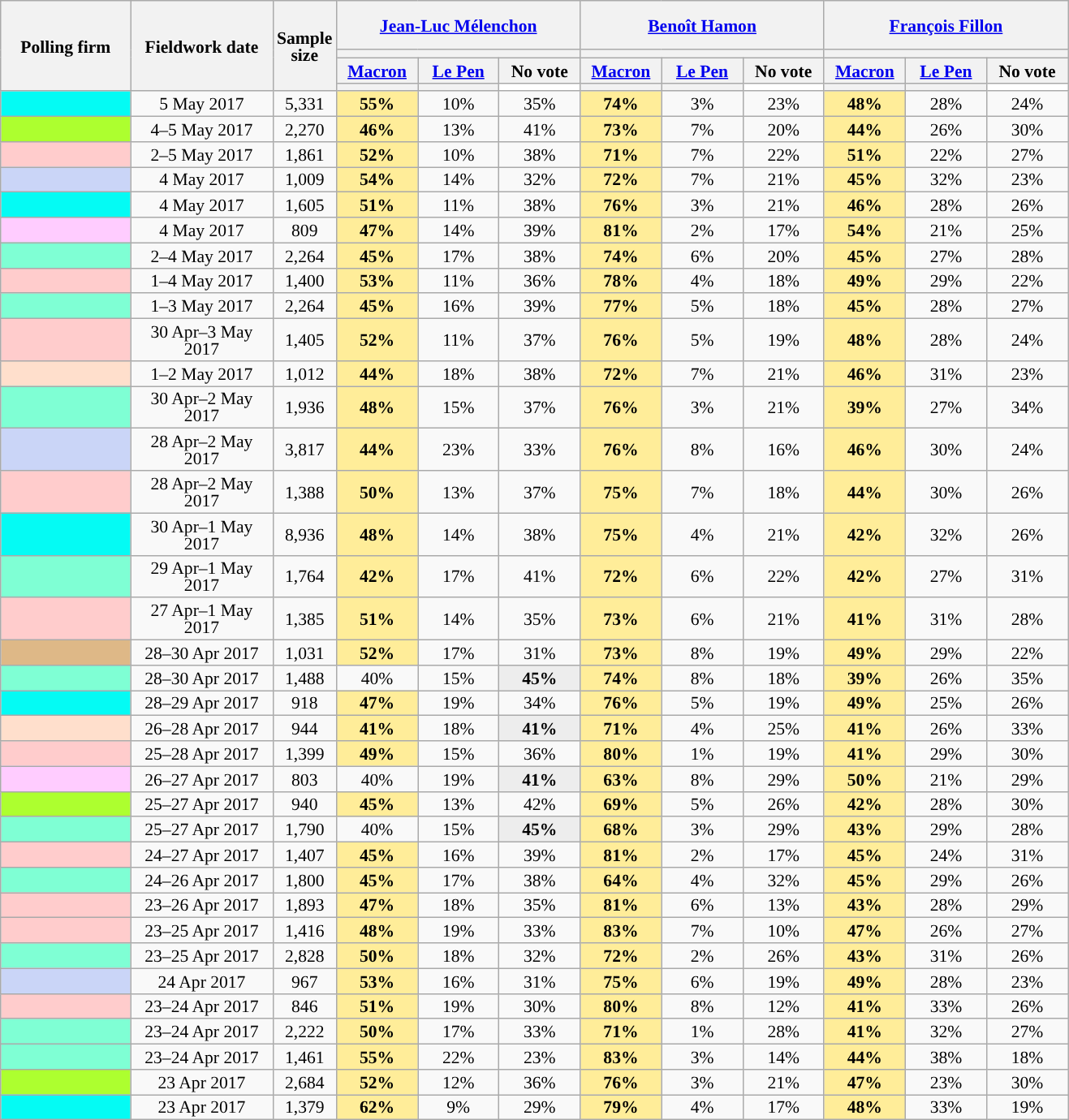<table class="wikitable sortable" style="text-align:center;font-size:90%;line-height:14px;">
<tr style="height:40px;">
<th style="width:100px;" rowspan="4">Polling firm</th>
<th style="width:110px;" rowspan="4">Fieldwork date</th>
<th style="width:35px;" rowspan="4">Sample<br>size</th>
<th colspan="3" style="width:180px;"><a href='#'>Jean-Luc Mélenchon</a><br></th>
<th colspan="3" style="width:180px;"><a href='#'>Benoît Hamon</a><br></th>
<th colspan="3" style="width:180px;"><a href='#'>François Fillon</a><br></th>
</tr>
<tr>
<th colspan="3" style="background:"></th>
<th colspan="3" style="background:"></th>
<th colspan="3" style="background:"></th>
</tr>
<tr>
<th style="width:60px;"><a href='#'>Macron</a></th>
<th style="width:60px;"><a href='#'>Le Pen</a></th>
<th style="width:60px;">No vote</th>
<th style="width:60px;"><a href='#'>Macron</a></th>
<th style="width:60px;"><a href='#'>Le Pen</a></th>
<th style="width:60px;">No vote</th>
<th style="width:60px;"><a href='#'>Macron</a></th>
<th style="width:60px;"><a href='#'>Le Pen</a></th>
<th style="width:60px;">No vote</th>
</tr>
<tr>
<th style="background:"></th>
<th style="background:"></th>
<th style="background:#FFFFFF;"></th>
<th style="background:"></th>
<th style="background:"></th>
<th style="background:#FFFFFF;"></th>
<th style="background:"></th>
<th style="background:"></th>
<th style="background:#FFFFFF;"></th>
</tr>
<tr>
<td style="background:#04FBF4;"></td>
<td data-sort-value="2017-05-05">5 May 2017</td>
<td>5,331</td>
<td style="background:#FFED99;"><strong>55%</strong></td>
<td>10%</td>
<td>35%</td>
<td style="background:#FFED99;"><strong>74%</strong></td>
<td>3%</td>
<td>23%</td>
<td style="background:#FFED99;"><strong>48%</strong></td>
<td>28%</td>
<td>24%</td>
</tr>
<tr>
<td style="background:GreenYellow;"></td>
<td data-sort-value="2017-05-05">4–5 May 2017</td>
<td>2,270</td>
<td style="background:#FFED99;"><strong>46%</strong></td>
<td>13%</td>
<td>41%</td>
<td style="background:#FFED99;"><strong>73%</strong></td>
<td>7%</td>
<td>20%</td>
<td style="background:#FFED99;"><strong>44%</strong></td>
<td>26%</td>
<td>30%</td>
</tr>
<tr>
<td style="background:#FFCCCC;"> </td>
<td data-sort-value="2017-05-05">2–5 May 2017</td>
<td>1,861</td>
<td style="background:#FFED99;"><strong>52%</strong></td>
<td>10%</td>
<td>38%</td>
<td style="background:#FFED99;"><strong>71%</strong></td>
<td>7%</td>
<td>22%</td>
<td style="background:#FFED99;"><strong>51%</strong></td>
<td>22%</td>
<td>27%</td>
</tr>
<tr>
<td style="background:#CAD5F7;"></td>
<td data-sort-value="2017-05-04">4 May 2017</td>
<td>1,009</td>
<td style="background:#FFED99;"><strong>54%</strong></td>
<td>14%</td>
<td>32%</td>
<td style="background:#FFED99;"><strong>72%</strong></td>
<td>7%</td>
<td>21%</td>
<td style="background:#FFED99;"><strong>45%</strong></td>
<td>32%</td>
<td>23%</td>
</tr>
<tr>
<td style="background:#04FBF4;"></td>
<td data-sort-value="2017-05-04">4 May 2017</td>
<td>1,605</td>
<td style="background:#FFED99;"><strong>51%</strong></td>
<td>11%</td>
<td>38%</td>
<td style="background:#FFED99;"><strong>76%</strong></td>
<td>3%</td>
<td>21%</td>
<td style="background:#FFED99;"><strong>46%</strong></td>
<td>28%</td>
<td>26%</td>
</tr>
<tr>
<td style="background:#FFCCFF;"></td>
<td data-sort-value="2017-05-04">4 May 2017</td>
<td>809</td>
<td style="background:#FFED99;"><strong>47%</strong></td>
<td>14%</td>
<td>39%</td>
<td style="background:#FFED99;"><strong>81%</strong></td>
<td>2%</td>
<td>17%</td>
<td style="background:#FFED99;"><strong>54%</strong></td>
<td>21%</td>
<td>25%</td>
</tr>
<tr>
<td style="background:aquamarine;"></td>
<td data-sort-value="2017-05-04">2–4 May 2017</td>
<td>2,264</td>
<td style="background:#FFED99;"><strong>45%</strong></td>
<td>17%</td>
<td>38%</td>
<td style="background:#FFED99;"><strong>74%</strong></td>
<td>6%</td>
<td>20%</td>
<td style="background:#FFED99;"><strong>45%</strong></td>
<td>27%</td>
<td>28%</td>
</tr>
<tr>
<td style="background:#FFCCCC;"> </td>
<td data-sort-value="2017-05-04">1–4 May 2017</td>
<td>1,400</td>
<td style="background:#FFED99;"><strong>53%</strong></td>
<td>11%</td>
<td>36%</td>
<td style="background:#FFED99;"><strong>78%</strong></td>
<td>4%</td>
<td>18%</td>
<td style="background:#FFED99;"><strong>49%</strong></td>
<td>29%</td>
<td>22%</td>
</tr>
<tr>
<td style="background:aquamarine;"></td>
<td data-sort-value="2017-05-03">1–3 May 2017</td>
<td>2,264</td>
<td style="background:#FFED99;"><strong>45%</strong></td>
<td>16%</td>
<td>39%</td>
<td style="background:#FFED99;"><strong>77%</strong></td>
<td>5%</td>
<td>18%</td>
<td style="background:#FFED99;"><strong>45%</strong></td>
<td>28%</td>
<td>27%</td>
</tr>
<tr>
<td style="background:#FFCCCC;"> </td>
<td data-sort-value="2017-05-03">30 Apr–3 May 2017</td>
<td>1,405</td>
<td style="background:#FFED99;"><strong>52%</strong></td>
<td>11%</td>
<td>37%</td>
<td style="background:#FFED99;"><strong>76%</strong></td>
<td>5%</td>
<td>19%</td>
<td style="background:#FFED99;"><strong>48%</strong></td>
<td>28%</td>
<td>24%</td>
</tr>
<tr>
<td style="background:#FFDFCC;"> </td>
<td data-sort-value="2017-05-02">1–2 May 2017</td>
<td>1,012</td>
<td style="background:#FFED99;"><strong>44%</strong></td>
<td>18%</td>
<td>38%</td>
<td style="background:#FFED99;"><strong>72%</strong></td>
<td>7%</td>
<td>21%</td>
<td style="background:#FFED99;"><strong>46%</strong></td>
<td>31%</td>
<td>23%</td>
</tr>
<tr>
<td style="background:aquamarine;"></td>
<td data-sort-value="2017-05-02">30 Apr–2 May 2017</td>
<td>1,936</td>
<td style="background:#FFED99;"><strong>48%</strong></td>
<td>15%</td>
<td>37%</td>
<td style="background:#FFED99;"><strong>76%</strong></td>
<td>3%</td>
<td>21%</td>
<td style="background:#FFED99;"><strong>39%</strong></td>
<td>27%</td>
<td>34%</td>
</tr>
<tr>
<td style="background:#CAD5F7;"></td>
<td data-sort-value="2017-05-02">28 Apr–2 May 2017</td>
<td>3,817</td>
<td style="background:#FFED99;"><strong>44%</strong></td>
<td>23%</td>
<td>33%</td>
<td style="background:#FFED99;"><strong>76%</strong></td>
<td>8%</td>
<td>16%</td>
<td style="background:#FFED99;"><strong>46%</strong></td>
<td>30%</td>
<td>24%</td>
</tr>
<tr>
<td style="background:#FFCCCC;"> </td>
<td data-sort-value="2017-05-02">28 Apr–2 May 2017</td>
<td>1,388</td>
<td style="background:#FFED99;"><strong>50%</strong></td>
<td>13%</td>
<td>37%</td>
<td style="background:#FFED99;"><strong>75%</strong></td>
<td>7%</td>
<td>18%</td>
<td style="background:#FFED99;"><strong>44%</strong></td>
<td>30%</td>
<td>26%</td>
</tr>
<tr>
<td style="background:#04FBF4;"></td>
<td data-sort-value="2017-05-01">30 Apr–1 May 2017</td>
<td>8,936</td>
<td style="background:#FFED99;"><strong>48%</strong></td>
<td>14%</td>
<td>38%</td>
<td style="background:#FFED99;"><strong>75%</strong></td>
<td>4%</td>
<td>21%</td>
<td style="background:#FFED99;"><strong>42%</strong></td>
<td>32%</td>
<td>26%</td>
</tr>
<tr>
<td style="background:aquamarine;"></td>
<td data-sort-value="2017-05-01">29 Apr–1 May 2017</td>
<td>1,764</td>
<td style="background:#FFED99;"><strong>42%</strong></td>
<td>17%</td>
<td>41%</td>
<td style="background:#FFED99;"><strong>72%</strong></td>
<td>6%</td>
<td>22%</td>
<td style="background:#FFED99;"><strong>42%</strong></td>
<td>27%</td>
<td>31%</td>
</tr>
<tr>
<td style="background:#FFCCCC;"> </td>
<td data-sort-value="2017-05-01">27 Apr–1 May 2017</td>
<td>1,385</td>
<td style="background:#FFED99;"><strong>51%</strong></td>
<td>14%</td>
<td>35%</td>
<td style="background:#FFED99;"><strong>73%</strong></td>
<td>6%</td>
<td>21%</td>
<td style="background:#FFED99;"><strong>41%</strong></td>
<td>31%</td>
<td>28%</td>
</tr>
<tr>
<td style="background:burlywood;"> </td>
<td data-sort-value="2017-04-30">28–30 Apr 2017</td>
<td>1,031</td>
<td style="background:#FFED99;"><strong>52%</strong></td>
<td>17%</td>
<td>31%</td>
<td style="background:#FFED99;"><strong>73%</strong></td>
<td>8%</td>
<td>19%</td>
<td style="background:#FFED99;"><strong>49%</strong></td>
<td>29%</td>
<td>22%</td>
</tr>
<tr>
<td style="background:aquamarine;"></td>
<td data-sort-value="2017-04-30">28–30 Apr 2017</td>
<td>1,488</td>
<td>40%</td>
<td>15%</td>
<td style="background:#EDEDED;"><strong>45%</strong></td>
<td style="background:#FFED99;"><strong>74%</strong></td>
<td>8%</td>
<td>18%</td>
<td style="background:#FFED99;"><strong>39%</strong></td>
<td>26%</td>
<td>35%</td>
</tr>
<tr>
<td style="background:#04FBF4;"></td>
<td data-sort-value="2017-04-29">28–29 Apr 2017</td>
<td>918</td>
<td style="background:#FFED99;"><strong>47%</strong></td>
<td>19%</td>
<td>34%</td>
<td style="background:#FFED99;"><strong>76%</strong></td>
<td>5%</td>
<td>19%</td>
<td style="background:#FFED99;"><strong>49%</strong></td>
<td>25%</td>
<td>26%</td>
</tr>
<tr>
<td style="background:#FFDFCC;"> </td>
<td data-sort-value="2017-04-28">26–28 Apr 2017</td>
<td>944</td>
<td style="background:#FFED99;"><strong>41%</strong></td>
<td>18%</td>
<td style="background:#EDEDED;"><strong>41%</strong></td>
<td style="background:#FFED99;"><strong>71%</strong></td>
<td>4%</td>
<td>25%</td>
<td style="background:#FFED99;"><strong>41%</strong></td>
<td>26%</td>
<td>33%</td>
</tr>
<tr>
<td style="background:#FFCCCC;"> </td>
<td data-sort-value="2017-04-28">25–28 Apr 2017</td>
<td>1,399</td>
<td style="background:#FFED99;"><strong>49%</strong></td>
<td>15%</td>
<td>36%</td>
<td style="background:#FFED99;"><strong>80%</strong></td>
<td>1%</td>
<td>19%</td>
<td style="background:#FFED99;"><strong>41%</strong></td>
<td>29%</td>
<td>30%</td>
</tr>
<tr>
<td style="background:#FFCCFF;"></td>
<td data-sort-value="2017-04-27">26–27 Apr 2017</td>
<td>803</td>
<td>40%</td>
<td>19%</td>
<td style="background:#EDEDED;"><strong>41%</strong></td>
<td style="background:#FFED99;"><strong>63%</strong></td>
<td>8%</td>
<td>29%</td>
<td style="background:#FFED99;"><strong>50%</strong></td>
<td>21%</td>
<td>29%</td>
</tr>
<tr>
<td style="background:GreenYellow;"></td>
<td data-sort-value="2017-04-27">25–27 Apr 2017</td>
<td>940</td>
<td style="background:#FFED99;"><strong>45%</strong></td>
<td>13%</td>
<td>42%</td>
<td style="background:#FFED99;"><strong>69%</strong></td>
<td>5%</td>
<td>26%</td>
<td style="background:#FFED99;"><strong>42%</strong></td>
<td>28%</td>
<td>30%</td>
</tr>
<tr>
<td style="background:aquamarine;"></td>
<td data-sort-value="2017-04-27">25–27 Apr 2017</td>
<td>1,790</td>
<td>40%</td>
<td>15%</td>
<td style="background:#EDEDED;"><strong>45%</strong></td>
<td style="background:#FFED99;"><strong>68%</strong></td>
<td>3%</td>
<td>29%</td>
<td style="background:#FFED99;"><strong>43%</strong></td>
<td>29%</td>
<td>28%</td>
</tr>
<tr>
<td style="background:#FFCCCC;"> </td>
<td data-sort-value="2017-04-27">24–27 Apr 2017</td>
<td>1,407</td>
<td style="background:#FFED99;"><strong>45%</strong></td>
<td>16%</td>
<td>39%</td>
<td style="background:#FFED99;"><strong>81%</strong></td>
<td>2%</td>
<td>17%</td>
<td style="background:#FFED99;"><strong>45%</strong></td>
<td>24%</td>
<td>31%</td>
</tr>
<tr>
<td style="background:aquamarine;"></td>
<td data-sort-value="2017-04-26">24–26 Apr 2017</td>
<td>1,800</td>
<td style="background:#FFED99;"><strong>45%</strong></td>
<td>17%</td>
<td>38%</td>
<td style="background:#FFED99;"><strong>64%</strong></td>
<td>4%</td>
<td>32%</td>
<td style="background:#FFED99;"><strong>45%</strong></td>
<td>29%</td>
<td>26%</td>
</tr>
<tr>
<td style="background:#FFCCCC;"> </td>
<td data-sort-value="2017-04-26">23–26 Apr 2017</td>
<td>1,893</td>
<td style="background:#FFED99;"><strong>47%</strong></td>
<td>18%</td>
<td>35%</td>
<td style="background:#FFED99;"><strong>81%</strong></td>
<td>6%</td>
<td>13%</td>
<td style="background:#FFED99;"><strong>43%</strong></td>
<td>28%</td>
<td>29%</td>
</tr>
<tr>
<td style="background:#FFCCCC;"> </td>
<td data-sort-value="2017-04-25">23–25 Apr 2017</td>
<td>1,416</td>
<td style="background:#FFED99;"><strong>48%</strong></td>
<td>19%</td>
<td>33%</td>
<td style="background:#FFED99;"><strong>83%</strong></td>
<td>7%</td>
<td>10%</td>
<td style="background:#FFED99;"><strong>47%</strong></td>
<td>26%</td>
<td>27%</td>
</tr>
<tr>
<td style="background:aquamarine;"></td>
<td data-sort-value="2017-04-25">23–25 Apr 2017</td>
<td>2,828</td>
<td style="background:#FFED99;"><strong>50%</strong></td>
<td>18%</td>
<td>32%</td>
<td style="background:#FFED99;"><strong>72%</strong></td>
<td>2%</td>
<td>26%</td>
<td style="background:#FFED99;"><strong>43%</strong></td>
<td>31%</td>
<td>26%</td>
</tr>
<tr>
<td style="background:#CAD5F7;"></td>
<td data-sort-value="2017-04-24">24 Apr 2017</td>
<td>967</td>
<td style="background:#FFED99;"><strong>53%</strong></td>
<td>16%</td>
<td>31%</td>
<td style="background:#FFED99;"><strong>75%</strong></td>
<td>6%</td>
<td>19%</td>
<td style="background:#FFED99;"><strong>49%</strong></td>
<td>28%</td>
<td>23%</td>
</tr>
<tr>
<td style="background:#FFCCCC;"> </td>
<td data-sort-value="2017-04-24">23–24 Apr 2017</td>
<td>846</td>
<td style="background:#FFED99;"><strong>51%</strong></td>
<td>19%</td>
<td>30%</td>
<td style="background:#FFED99;"><strong>80%</strong></td>
<td>8%</td>
<td>12%</td>
<td style="background:#FFED99;"><strong>41%</strong></td>
<td>33%</td>
<td>26%</td>
</tr>
<tr>
<td style="background:aquamarine;"></td>
<td data-sort-value="2017-04-24">23–24 Apr 2017</td>
<td>2,222</td>
<td style="background:#FFED99;"><strong>50%</strong></td>
<td>17%</td>
<td>33%</td>
<td style="background:#FFED99;"><strong>71%</strong></td>
<td>1%</td>
<td>28%</td>
<td style="background:#FFED99;"><strong>41%</strong></td>
<td>32%</td>
<td>27%</td>
</tr>
<tr>
<td style="background:aquamarine;"></td>
<td data-sort-value="2017-04-24">23–24 Apr 2017</td>
<td>1,461</td>
<td style="background:#FFED99;"><strong>55%</strong></td>
<td>22%</td>
<td>23%</td>
<td style="background:#FFED99;"><strong>83%</strong></td>
<td>3%</td>
<td>14%</td>
<td style="background:#FFED99;"><strong>44%</strong></td>
<td>38%</td>
<td>18%</td>
</tr>
<tr>
<td style="background:GreenYellow;"></td>
<td data-sort-value="2017-04-23">23 Apr 2017</td>
<td>2,684</td>
<td style="background:#FFED99;"><strong>52%</strong></td>
<td>12%</td>
<td>36%</td>
<td style="background:#FFED99;"><strong>76%</strong></td>
<td>3%</td>
<td>21%</td>
<td style="background:#FFED99;"><strong>47%</strong></td>
<td>23%</td>
<td>30%</td>
</tr>
<tr>
<td style="background:#04FBF4;"></td>
<td data-sort-value="2017-04-23">23 Apr 2017</td>
<td>1,379</td>
<td style="background:#FFED99;"><strong>62%</strong></td>
<td>9%</td>
<td>29%</td>
<td style="background:#FFED99;"><strong>79%</strong></td>
<td>4%</td>
<td>17%</td>
<td style="background:#FFED99;"><strong>48%</strong></td>
<td>33%</td>
<td>19%</td>
</tr>
</table>
